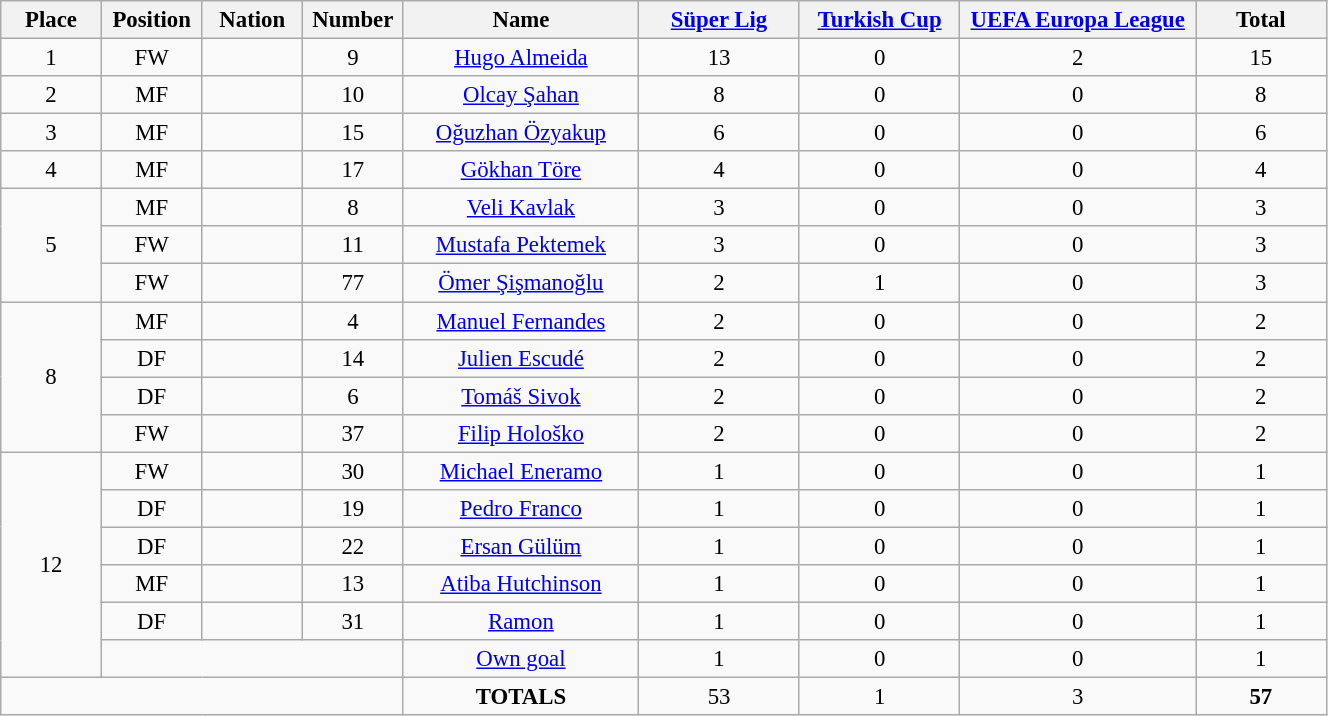<table class="wikitable" style="font-size: 95%; text-align: center;">
<tr>
<th width=60>Place</th>
<th width=60>Position</th>
<th width=60>Nation</th>
<th width=60>Number</th>
<th width=150>Name</th>
<th width=100><a href='#'>Süper Lig</a></th>
<th width=100><a href='#'>Turkish Cup</a></th>
<th width=150><a href='#'>UEFA Europa League</a></th>
<th width=80>Total</th>
</tr>
<tr>
<td>1</td>
<td>FW</td>
<td></td>
<td>9</td>
<td><a href='#'>Hugo Almeida</a></td>
<td>13</td>
<td>0</td>
<td>2</td>
<td>15</td>
</tr>
<tr>
<td>2</td>
<td>MF</td>
<td></td>
<td>10</td>
<td><a href='#'>Olcay Şahan</a></td>
<td>8</td>
<td>0</td>
<td>0</td>
<td>8</td>
</tr>
<tr>
<td>3</td>
<td>MF</td>
<td></td>
<td>15</td>
<td><a href='#'>Oğuzhan Özyakup</a></td>
<td>6</td>
<td>0</td>
<td>0</td>
<td>6</td>
</tr>
<tr>
<td>4</td>
<td>MF</td>
<td></td>
<td>17</td>
<td><a href='#'>Gökhan Töre</a></td>
<td>4</td>
<td>0</td>
<td>0</td>
<td>4</td>
</tr>
<tr>
<td rowspan="3">5</td>
<td>MF</td>
<td></td>
<td>8</td>
<td><a href='#'>Veli Kavlak</a></td>
<td>3</td>
<td>0</td>
<td>0</td>
<td>3</td>
</tr>
<tr>
<td>FW</td>
<td></td>
<td>11</td>
<td><a href='#'>Mustafa Pektemek</a></td>
<td>3</td>
<td>0</td>
<td>0</td>
<td>3</td>
</tr>
<tr>
<td>FW</td>
<td></td>
<td>77</td>
<td><a href='#'>Ömer Şişmanoğlu</a></td>
<td>2</td>
<td>1</td>
<td>0</td>
<td>3</td>
</tr>
<tr>
<td rowspan="4">8</td>
<td>MF</td>
<td></td>
<td>4</td>
<td><a href='#'>Manuel Fernandes</a></td>
<td>2</td>
<td>0</td>
<td>0</td>
<td>2</td>
</tr>
<tr>
<td>DF</td>
<td></td>
<td>14</td>
<td><a href='#'>Julien Escudé</a></td>
<td>2</td>
<td>0</td>
<td>0</td>
<td>2</td>
</tr>
<tr>
<td>DF</td>
<td></td>
<td>6</td>
<td><a href='#'>Tomáš Sivok</a></td>
<td>2</td>
<td>0</td>
<td>0</td>
<td>2</td>
</tr>
<tr>
<td>FW</td>
<td></td>
<td>37</td>
<td><a href='#'>Filip Hološko</a></td>
<td>2</td>
<td>0</td>
<td>0</td>
<td>2</td>
</tr>
<tr>
<td rowspan="6">12</td>
<td>FW</td>
<td></td>
<td>30</td>
<td><a href='#'>Michael Eneramo</a></td>
<td>1</td>
<td>0</td>
<td>0</td>
<td>1</td>
</tr>
<tr>
<td>DF</td>
<td></td>
<td>19</td>
<td><a href='#'>Pedro Franco</a></td>
<td>1</td>
<td>0</td>
<td>0</td>
<td>1</td>
</tr>
<tr>
<td>DF</td>
<td></td>
<td>22</td>
<td><a href='#'>Ersan Gülüm</a></td>
<td>1</td>
<td>0</td>
<td>0</td>
<td>1</td>
</tr>
<tr>
<td>MF</td>
<td></td>
<td>13</td>
<td><a href='#'>Atiba Hutchinson</a></td>
<td>1</td>
<td>0</td>
<td>0</td>
<td>1</td>
</tr>
<tr>
<td>DF</td>
<td></td>
<td>31</td>
<td><a href='#'>Ramon</a></td>
<td>1</td>
<td>0</td>
<td>0</td>
<td>1</td>
</tr>
<tr>
<td colspan="3"></td>
<td><a href='#'>Own goal</a></td>
<td>1</td>
<td>0</td>
<td>0</td>
<td>1</td>
</tr>
<tr>
<td colspan="4"></td>
<td><strong>TOTALS</strong></td>
<td>53</td>
<td>1</td>
<td>3</td>
<td><strong>57</strong></td>
</tr>
</table>
